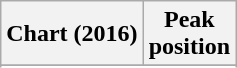<table class="wikitable sortable plainrowheaders" style="text-align:center">
<tr>
<th scope="col">Chart (2016)</th>
<th scope="col">Peak<br> position</th>
</tr>
<tr>
</tr>
<tr>
</tr>
</table>
